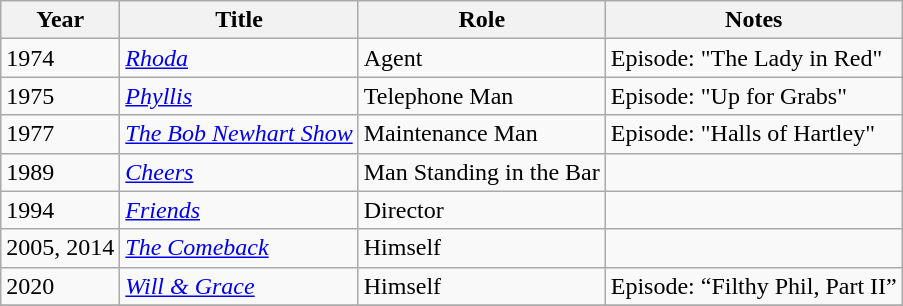<table class="wikitable sortable">
<tr>
<th>Year</th>
<th>Title</th>
<th>Role</th>
<th class="unsortable">Notes</th>
</tr>
<tr>
<td>1974</td>
<td><em><a href='#'>Rhoda</a></em></td>
<td>Agent</td>
<td>Episode: "The Lady in Red"</td>
</tr>
<tr>
<td>1975</td>
<td><em><a href='#'>Phyllis</a></em></td>
<td>Telephone Man</td>
<td>Episode: "Up for Grabs"</td>
</tr>
<tr>
<td>1977</td>
<td><em><a href='#'>The Bob Newhart Show</a></em></td>
<td>Maintenance Man</td>
<td>Episode: "Halls of Hartley"</td>
</tr>
<tr>
<td>1989</td>
<td><em><a href='#'>Cheers</a></em></td>
<td>Man Standing in the Bar</td>
<td></td>
</tr>
<tr>
<td>1994</td>
<td><em><a href='#'>Friends</a></em></td>
<td>Director</td>
<td></td>
</tr>
<tr>
<td>2005, 2014</td>
<td><em><a href='#'>The Comeback</a></em></td>
<td>Himself</td>
<td></td>
</tr>
<tr>
<td>2020</td>
<td><em><a href='#'>Will & Grace</a></em></td>
<td>Himself</td>
<td>Episode: “Filthy Phil, Part II”</td>
</tr>
<tr>
</tr>
</table>
